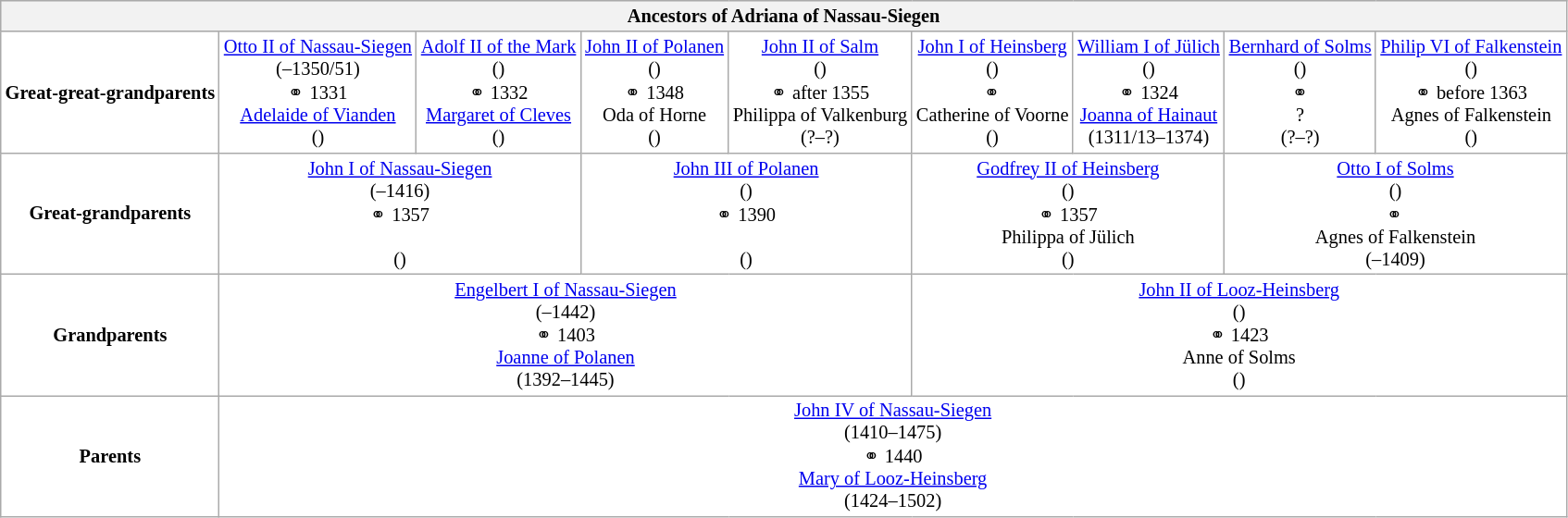<table class="wikitable" style="background:#FFFFFF; font-size:85%; text-align:center">
<tr bgcolor="#E0E0E0">
<th colspan="9">Ancestors of Adriana of Nassau-Siegen</th>
</tr>
<tr>
<td><strong>Great-great-grandparents</strong></td>
<td colspan="1"><a href='#'>Otto II of Nassau-Siegen</a><br>(–1350/51)<br>⚭ 1331<br><a href='#'>Adelaide of Vianden</a><br>()</td>
<td colspan="1"><a href='#'>Adolf II of the Mark</a><br>()<br>⚭ 1332<br><a href='#'>Margaret of Cleves</a><br>()</td>
<td colspan="1"><a href='#'>John II of Polanen</a><br>()<br>⚭ 1348<br>Oda of Horne<br>()</td>
<td colspan="1"><a href='#'>John II of Salm</a><br>()<br>⚭ after 1355<br>Philippa of Valkenburg<br>(?–?)</td>
<td colspan="1"><a href='#'>John I of Heinsberg</a><br>()<br>⚭ <br>Catherine of Voorne<br>()</td>
<td colspan="1"><a href='#'>William I of Jülich</a><br>()<br>⚭ 1324<br><a href='#'>Joanna of Hainaut</a><br>(1311/13–1374)</td>
<td colspan="1"><a href='#'>Bernhard of Solms</a><br>()<br>⚭<br>?<br>(?–?)</td>
<td colspan="1"><a href='#'>Philip VI of Falkenstein</a><br>()<br>⚭ before 1363<br>Agnes of Falkenstein<br>()</td>
</tr>
<tr>
<td><strong>Great-grandparents</strong></td>
<td colspan="2"><a href='#'>John I of Nassau-Siegen</a><br>(–1416)<br>⚭ 1357<br><br>()</td>
<td colspan="2"><a href='#'>John III of Polanen</a><br>()<br>⚭ 1390<br><br>()</td>
<td colspan="2"><a href='#'>Godfrey II of Heinsberg</a><br>()<br>⚭ 1357<br>Philippa of Jülich<br>()</td>
<td colspan="2"><a href='#'>Otto I of Solms</a><br>()<br>⚭<br>Agnes of Falkenstein<br>(–1409)</td>
</tr>
<tr>
<td><strong>Grandparents</strong></td>
<td colspan="4"><a href='#'>Engelbert I of Nassau-Siegen</a><br>(–1442)<br>⚭ 1403<br><a href='#'>Joanne of Polanen</a><br>(1392–1445)</td>
<td colspan="4"><a href='#'>John II of Looz-Heinsberg</a><br>()<br>⚭ 1423<br>Anne of Solms<br>()</td>
</tr>
<tr>
<td><strong>Parents</strong></td>
<td colspan="8"><a href='#'>John IV of Nassau-Siegen</a><br>(1410–1475)<br>⚭ 1440<br><a href='#'>Mary of Looz-Heinsberg</a><br>(1424–1502)</td>
</tr>
</table>
